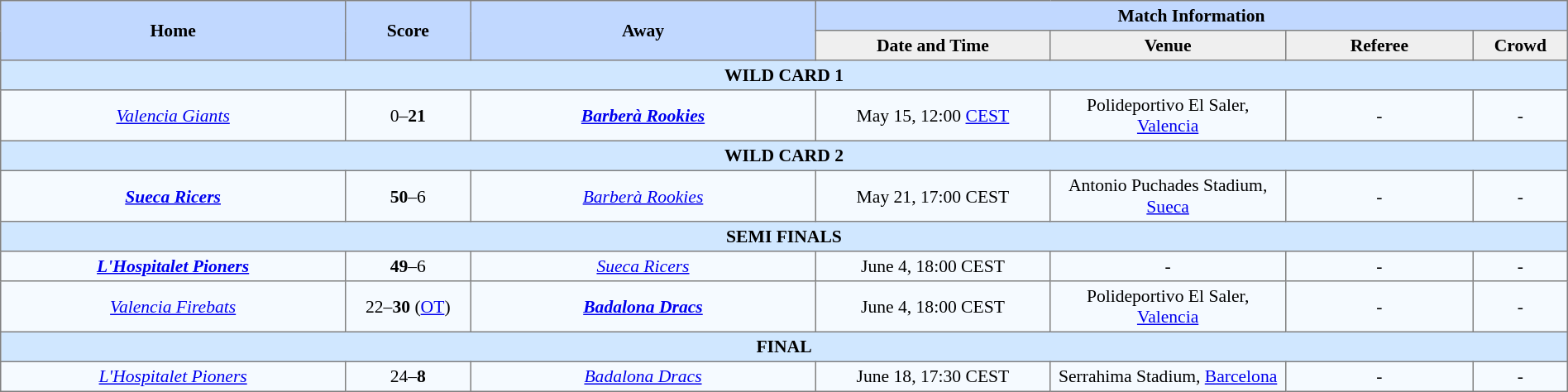<table border=1 style="border-collapse:collapse; font-size:90%; text-align:center;" cellpadding=3 cellspacing=0 width=100%>
<tr bgcolor=#C1D8FF>
<th rowspan=2 width=22%>Home</th>
<th rowspan=2 width=8%>Score</th>
<th rowspan=2 width=22%>Away</th>
<th colspan=6>Match Information</th>
</tr>
<tr bgcolor=#EFEFEF>
<th width=15%>Date and Time</th>
<th width=15%>Venue</th>
<th width=12%>Referee</th>
<th width=8%>Crowd</th>
</tr>
<tr bgcolor="#D0E7FF">
<td colspan=7><strong>WILD CARD 1</strong></td>
</tr>
<tr bgcolor=#F5FAFF>
<td><em><a href='#'>Valencia Giants</a></em></td>
<td>0–<strong>21</strong></td>
<td><strong><em><a href='#'>Barberà Rookies</a></em></strong></td>
<td>May 15, 12:00 <a href='#'>CEST</a></td>
<td>Polideportivo El Saler, <a href='#'>Valencia</a></td>
<td>-</td>
<td>-</td>
</tr>
<tr bgcolor="#D0E7FF">
<td colspan=7><strong>WILD CARD 2</strong></td>
</tr>
<tr bgcolor=#F5FAFF>
<td><strong><em><a href='#'>Sueca Ricers</a></em></strong></td>
<td><strong>50</strong>–6</td>
<td><em><a href='#'>Barberà Rookies</a></em></td>
<td>May 21, 17:00 CEST</td>
<td>Antonio Puchades Stadium, <a href='#'>Sueca</a></td>
<td>-</td>
<td>-</td>
</tr>
<tr bgcolor="#D0E7FF">
<td colspan=7><strong>SEMI FINALS</strong></td>
</tr>
<tr bgcolor=#F5FAFF>
<td><strong><em><a href='#'>L'Hospitalet Pioners</a></em></strong></td>
<td><strong>49</strong>–6</td>
<td><em><a href='#'>Sueca Ricers</a></em></td>
<td>June 4, 18:00 CEST</td>
<td>-</td>
<td>-</td>
<td>-</td>
</tr>
<tr bgcolor=#F5FAFF>
<td><em><a href='#'>Valencia Firebats</a></em></td>
<td>22–<strong>30</strong> (<a href='#'>OT</a>)</td>
<td><strong><em><a href='#'>Badalona Dracs</a></em></strong></td>
<td>June 4, 18:00 CEST</td>
<td>Polideportivo El Saler, <a href='#'>Valencia</a></td>
<td>-</td>
<td>-</td>
</tr>
<tr bgcolor="#D0E7FF">
<td colspan=7><strong>FINAL</strong></td>
</tr>
<tr bgcolor=#F5FAFF>
<td><em><a href='#'>L'Hospitalet Pioners</a></em></td>
<td>24–<strong>8</strong></td>
<td><em><a href='#'>Badalona Dracs</a></em></td>
<td>June 18, 17:30 CEST</td>
<td>Serrahima Stadium, <a href='#'>Barcelona</a></td>
<td>-</td>
<td>-</td>
</tr>
</table>
